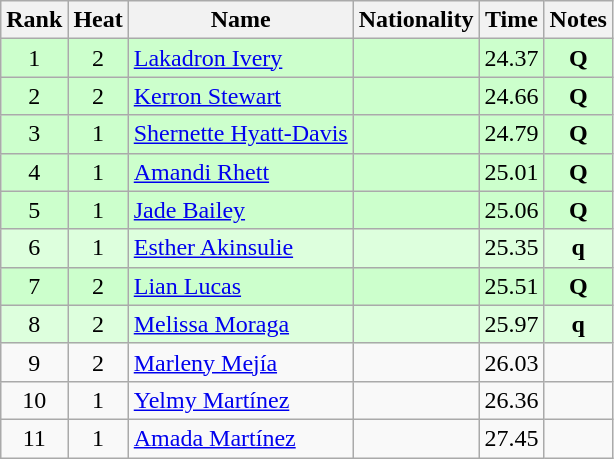<table class="wikitable sortable" style="text-align:center">
<tr>
<th>Rank</th>
<th>Heat</th>
<th>Name</th>
<th>Nationality</th>
<th>Time</th>
<th>Notes</th>
</tr>
<tr bgcolor=ccffcc>
<td align=center>1</td>
<td align=center>2</td>
<td align=left><a href='#'>Lakadron Ivery</a></td>
<td align=left></td>
<td>24.37</td>
<td><strong>Q</strong></td>
</tr>
<tr bgcolor=ccffcc>
<td align=center>2</td>
<td align=center>2</td>
<td align=left><a href='#'>Kerron Stewart</a></td>
<td align=left></td>
<td>24.66</td>
<td><strong>Q</strong></td>
</tr>
<tr bgcolor=ccffcc>
<td align=center>3</td>
<td align=center>1</td>
<td align=left><a href='#'>Shernette Hyatt-Davis</a></td>
<td align=left></td>
<td>24.79</td>
<td><strong>Q</strong></td>
</tr>
<tr bgcolor=ccffcc>
<td align=center>4</td>
<td align=center>1</td>
<td align=left><a href='#'>Amandi Rhett</a></td>
<td align=left></td>
<td>25.01</td>
<td><strong>Q</strong></td>
</tr>
<tr bgcolor=ccffcc>
<td align=center>5</td>
<td align=center>1</td>
<td align=left><a href='#'>Jade Bailey</a></td>
<td align=left></td>
<td>25.06</td>
<td><strong>Q</strong></td>
</tr>
<tr bgcolor=ddffdd>
<td align=center>6</td>
<td align=center>1</td>
<td align=left><a href='#'>Esther Akinsulie</a></td>
<td align=left></td>
<td>25.35</td>
<td><strong>q</strong></td>
</tr>
<tr bgcolor=ccffcc>
<td align=center>7</td>
<td align=center>2</td>
<td align=left><a href='#'>Lian Lucas</a></td>
<td align=left></td>
<td>25.51</td>
<td><strong>Q</strong></td>
</tr>
<tr bgcolor=ddffdd>
<td align=center>8</td>
<td align=center>2</td>
<td align=left><a href='#'>Melissa Moraga</a></td>
<td align=left></td>
<td>25.97</td>
<td><strong>q</strong></td>
</tr>
<tr>
<td align=center>9</td>
<td align=center>2</td>
<td align=left><a href='#'>Marleny Mejía</a></td>
<td align=left></td>
<td>26.03</td>
<td></td>
</tr>
<tr>
<td align=center>10</td>
<td align=center>1</td>
<td align=left><a href='#'>Yelmy Martínez</a></td>
<td align=left></td>
<td>26.36</td>
<td></td>
</tr>
<tr>
<td align=center>11</td>
<td align=center>1</td>
<td align=left><a href='#'>Amada Martínez</a></td>
<td align=left></td>
<td>27.45</td>
<td></td>
</tr>
</table>
